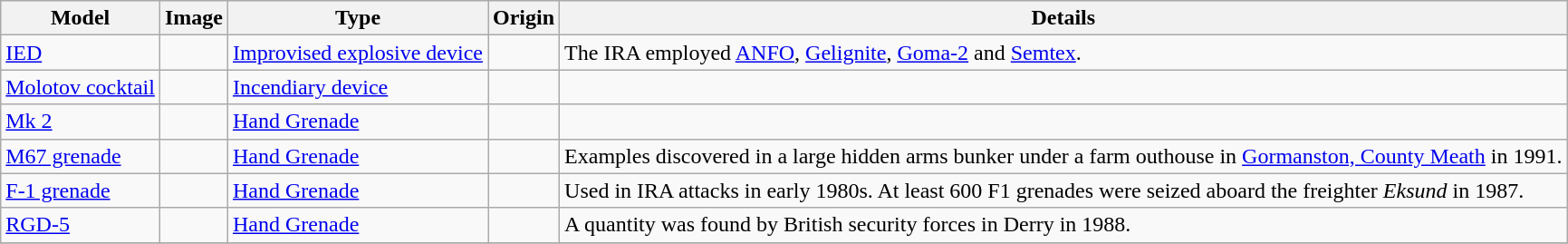<table class="wikitable">
<tr>
<th>Model</th>
<th>Image</th>
<th>Type</th>
<th>Origin</th>
<th>Details</th>
</tr>
<tr>
<td><a href='#'>IED</a></td>
<td></td>
<td><a href='#'>Improvised explosive device</a></td>
<td></td>
<td>The IRA employed <a href='#'>ANFO</a>, <a href='#'>Gelignite</a>, <a href='#'>Goma-2</a> and <a href='#'>Semtex</a>.</td>
</tr>
<tr>
<td><a href='#'>Molotov cocktail</a></td>
<td></td>
<td><a href='#'>Incendiary device</a></td>
<td></td>
<td></td>
</tr>
<tr>
<td><a href='#'>Mk 2</a></td>
<td></td>
<td><a href='#'>Hand Grenade</a></td>
<td></td>
<td></td>
</tr>
<tr>
<td><a href='#'>M67 grenade</a></td>
<td></td>
<td><a href='#'>Hand Grenade</a></td>
<td></td>
<td>Examples discovered in a large hidden arms bunker under a farm outhouse in <a href='#'>Gormanston, County Meath</a> in 1991.</td>
</tr>
<tr>
<td><a href='#'>F-1 grenade</a></td>
<td></td>
<td><a href='#'>Hand Grenade</a></td>
<td><br></td>
<td>Used in IRA attacks in early 1980s. At least 600 F1 grenades were seized aboard the freighter <em>Eksund</em> in 1987.</td>
</tr>
<tr>
<td><a href='#'>RGD-5</a></td>
<td></td>
<td><a href='#'>Hand Grenade</a></td>
<td></td>
<td>A quantity was found by British security forces in Derry in 1988.</td>
</tr>
<tr>
</tr>
</table>
